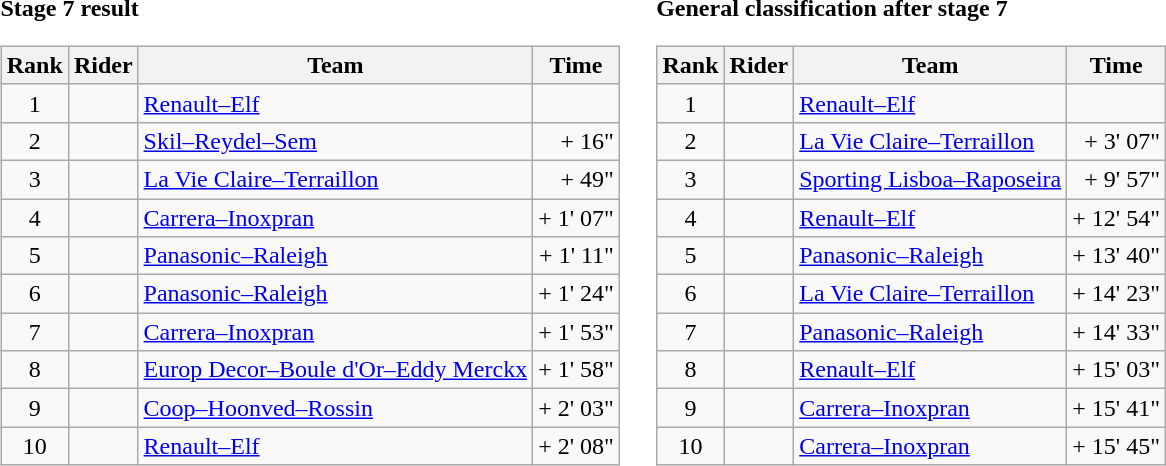<table>
<tr>
<td><strong>Stage 7 result</strong><br><table class="wikitable">
<tr>
<th scope="col">Rank</th>
<th scope="col">Rider</th>
<th scope="col">Team</th>
<th scope="col">Time</th>
</tr>
<tr>
<td style="text-align:center;">1</td>
<td></td>
<td><a href='#'>Renault–Elf</a></td>
<td style="text-align:right;"></td>
</tr>
<tr>
<td style="text-align:center;">2</td>
<td></td>
<td><a href='#'>Skil–Reydel–Sem</a></td>
<td style="text-align:right;">+ 16"</td>
</tr>
<tr>
<td style="text-align:center;">3</td>
<td></td>
<td><a href='#'>La Vie Claire–Terraillon</a></td>
<td style="text-align:right;">+ 49"</td>
</tr>
<tr>
<td style="text-align:center;">4</td>
<td></td>
<td><a href='#'>Carrera–Inoxpran</a></td>
<td style="text-align:right;">+ 1' 07"</td>
</tr>
<tr>
<td style="text-align:center;">5</td>
<td></td>
<td><a href='#'>Panasonic–Raleigh</a></td>
<td style="text-align:right;">+ 1' 11"</td>
</tr>
<tr>
<td style="text-align:center;">6</td>
<td></td>
<td><a href='#'>Panasonic–Raleigh</a></td>
<td style="text-align:right;">+ 1' 24"</td>
</tr>
<tr>
<td style="text-align:center;">7</td>
<td></td>
<td><a href='#'>Carrera–Inoxpran</a></td>
<td style="text-align:right;">+ 1' 53"</td>
</tr>
<tr>
<td style="text-align:center;">8</td>
<td></td>
<td><a href='#'>Europ Decor–Boule d'Or–Eddy Merckx</a></td>
<td style="text-align:right;">+ 1' 58"</td>
</tr>
<tr>
<td style="text-align:center;">9</td>
<td></td>
<td><a href='#'>Coop–Hoonved–Rossin</a></td>
<td style="text-align:right;">+ 2' 03"</td>
</tr>
<tr>
<td style="text-align:center;">10</td>
<td></td>
<td><a href='#'>Renault–Elf</a></td>
<td style="text-align:right;">+ 2' 08"</td>
</tr>
</table>
</td>
<td></td>
<td><strong>General classification after stage 7</strong><br><table class="wikitable">
<tr>
<th scope="col">Rank</th>
<th scope="col">Rider</th>
<th scope="col">Team</th>
<th scope="col">Time</th>
</tr>
<tr>
<td style="text-align:center;">1</td>
<td> </td>
<td><a href='#'>Renault–Elf</a></td>
<td style="text-align:right;"></td>
</tr>
<tr>
<td style="text-align:center;">2</td>
<td></td>
<td><a href='#'>La Vie Claire–Terraillon</a></td>
<td style="text-align:right;">+ 3' 07"</td>
</tr>
<tr>
<td style="text-align:center;">3</td>
<td></td>
<td><a href='#'>Sporting Lisboa–Raposeira</a></td>
<td style="text-align:right;">+ 9' 57"</td>
</tr>
<tr>
<td style="text-align:center;">4</td>
<td></td>
<td><a href='#'>Renault–Elf</a></td>
<td style="text-align:right;">+ 12' 54"</td>
</tr>
<tr>
<td style="text-align:center;">5</td>
<td></td>
<td><a href='#'>Panasonic–Raleigh</a></td>
<td style="text-align:right;">+ 13' 40"</td>
</tr>
<tr>
<td style="text-align:center;">6</td>
<td></td>
<td><a href='#'>La Vie Claire–Terraillon</a></td>
<td style="text-align:right;">+ 14' 23"</td>
</tr>
<tr>
<td style="text-align:center;">7</td>
<td></td>
<td><a href='#'>Panasonic–Raleigh</a></td>
<td style="text-align:right;">+ 14' 33"</td>
</tr>
<tr>
<td style="text-align:center;">8</td>
<td></td>
<td><a href='#'>Renault–Elf</a></td>
<td style="text-align:right;">+ 15' 03"</td>
</tr>
<tr>
<td style="text-align:center;">9</td>
<td></td>
<td><a href='#'>Carrera–Inoxpran</a></td>
<td style="text-align:right;">+ 15' 41"</td>
</tr>
<tr>
<td style="text-align:center;">10</td>
<td></td>
<td><a href='#'>Carrera–Inoxpran</a></td>
<td style="text-align:right;">+ 15' 45"</td>
</tr>
</table>
</td>
</tr>
</table>
